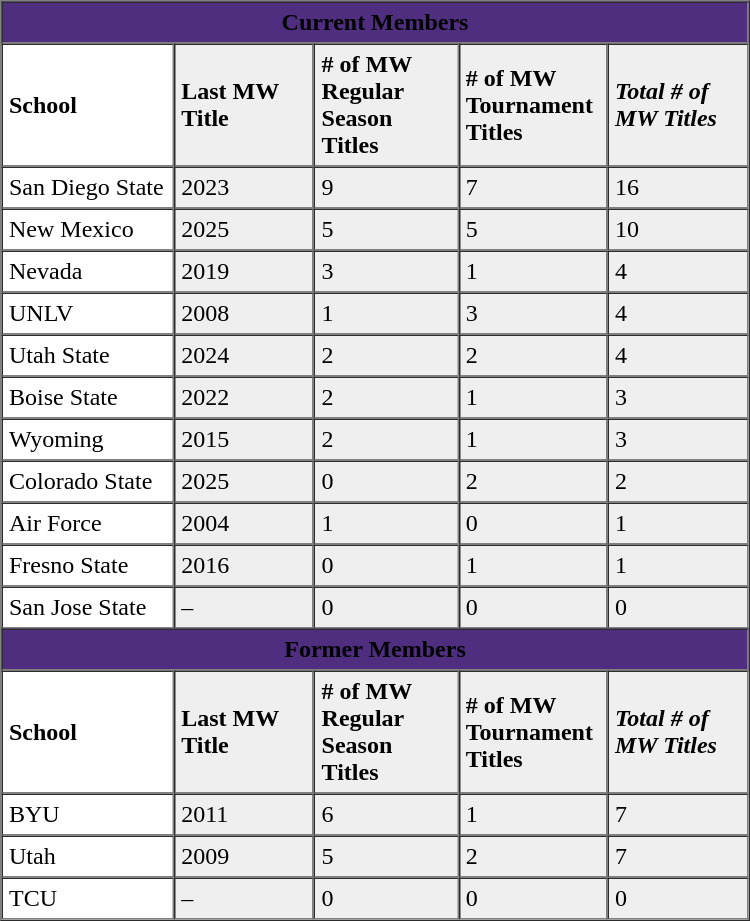<table border="1" cellpadding="4" cellspacing="0" align="right" width="500px">
<tr>
<td colspan=5 align="center" bgcolor="#4F2D7F"><span><strong>Current Members</strong></span></td>
</tr>
<tr>
<td style="background:#ffffff;" width="110"><strong>School</strong></td>
<td style="background:#efefef;" width="90"><strong>Last MW Title</strong></td>
<td style="background:#efefef;" width="90"><strong># of MW Regular Season Titles</strong></td>
<td style="background:#efefef;" width="90"><strong># of MW Tournament Titles</strong></td>
<td style="background:#efefef;" width="90"><strong><em>Total # of MW Titles</em></strong></td>
</tr>
<tr>
<td bgcolor="#ffffff">San Diego State</td>
<td bgcolor="#efefef">2023</td>
<td bgcolor="#efefef">9</td>
<td bgcolor="#efefef">7</td>
<td bgcolor="#efefef">16</td>
</tr>
<tr>
<td bgcolor="#ffffff">New Mexico</td>
<td bgcolor="#efefef">2025</td>
<td bgcolor="#efefef">5</td>
<td bgcolor="#efefef">5</td>
<td bgcolor="#efefef">10</td>
</tr>
<tr>
<td bgcolor="#ffffff">Nevada</td>
<td bgcolor="#efefef">2019</td>
<td bgcolor="#efefef">3</td>
<td bgcolor="#efefef">1</td>
<td bgcolor="#efefef">4</td>
</tr>
<tr>
<td bgcolor="#ffffff">UNLV</td>
<td bgcolor="#efefef">2008</td>
<td bgcolor="#efefef">1</td>
<td bgcolor="#efefef">3</td>
<td bgcolor="#efefef">4</td>
</tr>
<tr>
<td bgcolor="#ffffff">Utah State</td>
<td bgcolor="#efefef">2024</td>
<td bgcolor="#efefef">2</td>
<td bgcolor="#efefef">2</td>
<td bgcolor="#efefef">4</td>
</tr>
<tr>
<td bgcolor="#ffffff">Boise State</td>
<td bgcolor="#efefef">2022</td>
<td bgcolor="#efefef">2</td>
<td bgcolor="#efefef">1</td>
<td bgcolor="#efefef">3</td>
</tr>
<tr>
<td bgcolor="#ffffff">Wyoming</td>
<td bgcolor="#efefef">2015</td>
<td bgcolor="#efefef">2</td>
<td bgcolor="#efefef">1</td>
<td bgcolor="#efefef">3</td>
</tr>
<tr>
<td bgcolor="#ffffff">Colorado State</td>
<td bgcolor="#efefef">2025</td>
<td bgcolor="#efefef">0</td>
<td bgcolor="#efefef">2</td>
<td bgcolor="#efefef">2</td>
</tr>
<tr>
<td bgcolor="#ffffff">Air Force</td>
<td bgcolor="#efefef">2004</td>
<td bgcolor="#efefef">1</td>
<td bgcolor="#efefef">0</td>
<td bgcolor="#efefef">1</td>
</tr>
<tr>
<td bgcolor="#ffffff">Fresno State</td>
<td bgcolor="#efefef">2016</td>
<td bgcolor="#efefef">0</td>
<td bgcolor="#efefef">1</td>
<td bgcolor="#efefef">1</td>
</tr>
<tr>
<td bgcolor="#ffffff">San Jose State</td>
<td bgcolor="#efefef">–</td>
<td bgcolor="#efefef">0</td>
<td bgcolor="#efefef">0</td>
<td bgcolor="#efefef">0</td>
</tr>
<tr>
<td colspan=5 align="center" bgcolor="#4F2D7F"><span><strong>Former Members</strong></span></td>
</tr>
<tr>
<td style="background:#ffffff;" width="110"><strong>School</strong></td>
<td style="background:#efefef;" width="90"><strong>Last MW Title</strong></td>
<td style="background:#efefef;" width="90"><strong># of MW Regular Season Titles</strong></td>
<td style="background:#efefef;" width="90"><strong># of MW Tournament Titles</strong></td>
<td style="background:#efefef;" width="90"><strong><em>Total # of MW Titles</em></strong></td>
</tr>
<tr>
<td bgcolor="#ffffff">BYU</td>
<td bgcolor="#efefef">2011</td>
<td bgcolor="#efefef">6</td>
<td bgcolor="#efefef">1</td>
<td bgcolor="#efefef">7</td>
</tr>
<tr>
<td bgcolor="#ffffff">Utah</td>
<td bgcolor="#efefef">2009</td>
<td bgcolor="#efefef">5</td>
<td bgcolor="#efefef">2</td>
<td bgcolor="#efefef">7</td>
</tr>
<tr>
<td bgcolor="#ffffff">TCU</td>
<td bgcolor="#efefef">–</td>
<td bgcolor="#efefef">0</td>
<td bgcolor="#efefef">0</td>
<td bgcolor="#efefef">0</td>
</tr>
</table>
